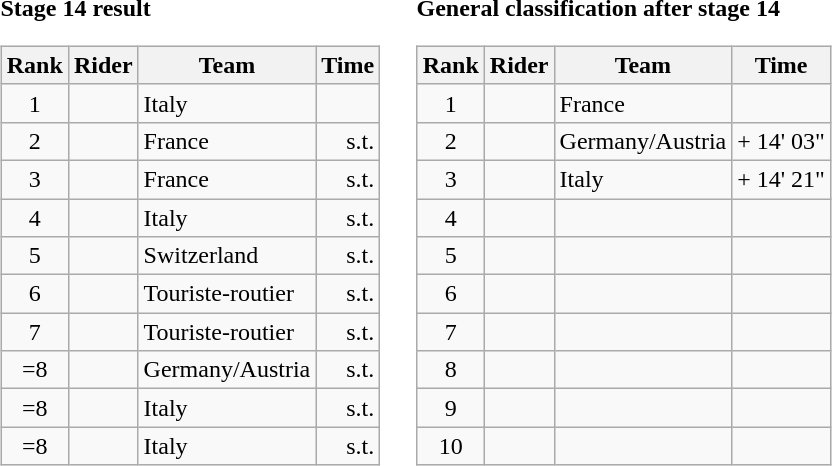<table>
<tr>
<td><strong>Stage 14 result</strong><br><table class="wikitable">
<tr>
<th scope="col">Rank</th>
<th scope="col">Rider</th>
<th scope="col">Team</th>
<th scope="col">Time</th>
</tr>
<tr>
<td style="text-align:center;">1</td>
<td></td>
<td>Italy</td>
<td style="text-align:right;"></td>
</tr>
<tr>
<td style="text-align:center;">2</td>
<td></td>
<td>France</td>
<td style="text-align:right;">s.t.</td>
</tr>
<tr>
<td style="text-align:center;">3</td>
<td></td>
<td>France</td>
<td style="text-align:right;">s.t.</td>
</tr>
<tr>
<td style="text-align:center;">4</td>
<td></td>
<td>Italy</td>
<td style="text-align:right;">s.t.</td>
</tr>
<tr>
<td style="text-align:center;">5</td>
<td></td>
<td>Switzerland</td>
<td style="text-align:right;">s.t.</td>
</tr>
<tr>
<td style="text-align:center;">6</td>
<td></td>
<td>Touriste-routier</td>
<td style="text-align:right;">s.t.</td>
</tr>
<tr>
<td style="text-align:center;">7</td>
<td></td>
<td>Touriste-routier</td>
<td style="text-align:right;">s.t.</td>
</tr>
<tr>
<td style="text-align:center;">=8</td>
<td></td>
<td>Germany/Austria</td>
<td style="text-align:right;">s.t.</td>
</tr>
<tr>
<td style="text-align:center;">=8</td>
<td></td>
<td>Italy</td>
<td style="text-align:right;">s.t.</td>
</tr>
<tr>
<td style="text-align:center;">=8</td>
<td></td>
<td>Italy</td>
<td style="text-align:right;">s.t.</td>
</tr>
</table>
</td>
<td></td>
<td><strong>General classification after stage 14</strong><br><table class="wikitable">
<tr>
<th scope="col">Rank</th>
<th scope="col">Rider</th>
<th scope="col">Team</th>
<th scope="col">Time</th>
</tr>
<tr>
<td style="text-align:center;">1</td>
<td></td>
<td>France</td>
<td style="text-align:right;"></td>
</tr>
<tr>
<td style="text-align:center;">2</td>
<td></td>
<td>Germany/Austria</td>
<td style="text-align:right;">+ 14' 03"</td>
</tr>
<tr>
<td style="text-align:center;">3</td>
<td></td>
<td>Italy</td>
<td style="text-align:right;">+ 14' 21"</td>
</tr>
<tr>
<td style="text-align:center;">4</td>
<td></td>
<td></td>
<td></td>
</tr>
<tr>
<td style="text-align:center;">5</td>
<td></td>
<td></td>
<td></td>
</tr>
<tr>
<td style="text-align:center;">6</td>
<td></td>
<td></td>
<td></td>
</tr>
<tr>
<td style="text-align:center;">7</td>
<td></td>
<td></td>
<td></td>
</tr>
<tr>
<td style="text-align:center;">8</td>
<td></td>
<td></td>
<td></td>
</tr>
<tr>
<td style="text-align:center;">9</td>
<td></td>
<td></td>
<td></td>
</tr>
<tr>
<td style="text-align:center;">10</td>
<td></td>
<td></td>
<td></td>
</tr>
</table>
</td>
</tr>
</table>
